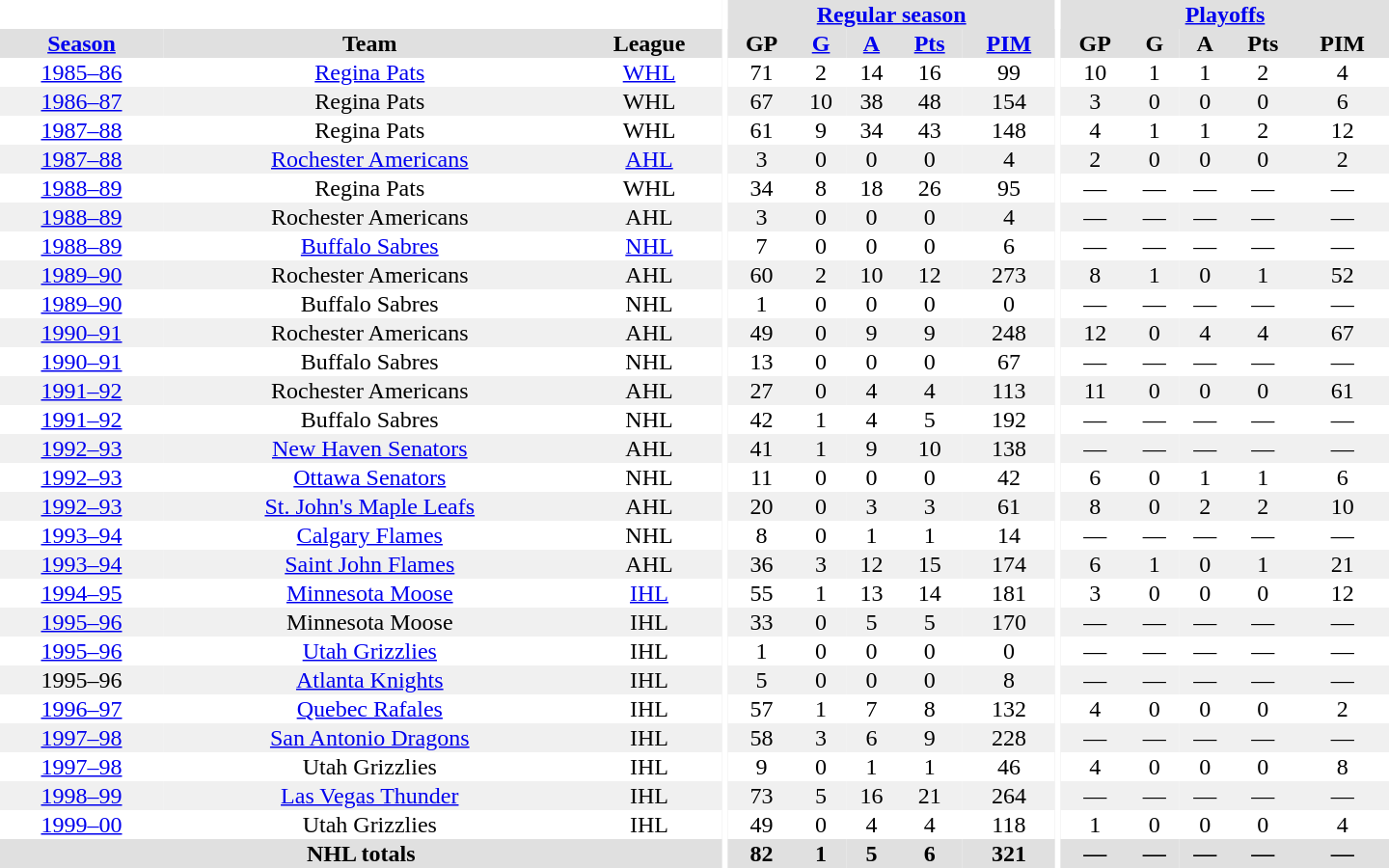<table border="0" cellpadding="1" cellspacing="0" style="text-align:center; width:60em">
<tr bgcolor="#e0e0e0">
<th colspan="3" bgcolor="#ffffff"></th>
<th rowspan="100" bgcolor="#ffffff"></th>
<th colspan="5"><a href='#'>Regular season</a></th>
<th rowspan="100" bgcolor="#ffffff"></th>
<th colspan="5"><a href='#'>Playoffs</a></th>
</tr>
<tr bgcolor="#e0e0e0">
<th><a href='#'>Season</a></th>
<th>Team</th>
<th>League</th>
<th>GP</th>
<th><a href='#'>G</a></th>
<th><a href='#'>A</a></th>
<th><a href='#'>Pts</a></th>
<th><a href='#'>PIM</a></th>
<th>GP</th>
<th>G</th>
<th>A</th>
<th>Pts</th>
<th>PIM</th>
</tr>
<tr>
<td><a href='#'>1985–86</a></td>
<td><a href='#'>Regina Pats</a></td>
<td><a href='#'>WHL</a></td>
<td>71</td>
<td>2</td>
<td>14</td>
<td>16</td>
<td>99</td>
<td>10</td>
<td>1</td>
<td>1</td>
<td>2</td>
<td>4</td>
</tr>
<tr bgcolor="#f0f0f0">
<td><a href='#'>1986–87</a></td>
<td>Regina Pats</td>
<td>WHL</td>
<td>67</td>
<td>10</td>
<td>38</td>
<td>48</td>
<td>154</td>
<td>3</td>
<td>0</td>
<td>0</td>
<td>0</td>
<td>6</td>
</tr>
<tr>
<td><a href='#'>1987–88</a></td>
<td>Regina Pats</td>
<td>WHL</td>
<td>61</td>
<td>9</td>
<td>34</td>
<td>43</td>
<td>148</td>
<td>4</td>
<td>1</td>
<td>1</td>
<td>2</td>
<td>12</td>
</tr>
<tr bgcolor="#f0f0f0">
<td><a href='#'>1987–88</a></td>
<td><a href='#'>Rochester Americans</a></td>
<td><a href='#'>AHL</a></td>
<td>3</td>
<td>0</td>
<td>0</td>
<td>0</td>
<td>4</td>
<td>2</td>
<td>0</td>
<td>0</td>
<td>0</td>
<td>2</td>
</tr>
<tr>
<td><a href='#'>1988–89</a></td>
<td>Regina Pats</td>
<td>WHL</td>
<td>34</td>
<td>8</td>
<td>18</td>
<td>26</td>
<td>95</td>
<td>—</td>
<td>—</td>
<td>—</td>
<td>—</td>
<td>—</td>
</tr>
<tr bgcolor="#f0f0f0">
<td><a href='#'>1988–89</a></td>
<td>Rochester Americans</td>
<td>AHL</td>
<td>3</td>
<td>0</td>
<td>0</td>
<td>0</td>
<td>4</td>
<td>—</td>
<td>—</td>
<td>—</td>
<td>—</td>
<td>—</td>
</tr>
<tr>
<td><a href='#'>1988–89</a></td>
<td><a href='#'>Buffalo Sabres</a></td>
<td><a href='#'>NHL</a></td>
<td>7</td>
<td>0</td>
<td>0</td>
<td>0</td>
<td>6</td>
<td>—</td>
<td>—</td>
<td>—</td>
<td>—</td>
<td>—</td>
</tr>
<tr bgcolor="#f0f0f0">
<td><a href='#'>1989–90</a></td>
<td>Rochester Americans</td>
<td>AHL</td>
<td>60</td>
<td>2</td>
<td>10</td>
<td>12</td>
<td>273</td>
<td>8</td>
<td>1</td>
<td>0</td>
<td>1</td>
<td>52</td>
</tr>
<tr>
<td><a href='#'>1989–90</a></td>
<td>Buffalo Sabres</td>
<td>NHL</td>
<td>1</td>
<td>0</td>
<td>0</td>
<td>0</td>
<td>0</td>
<td>—</td>
<td>—</td>
<td>—</td>
<td>—</td>
<td>—</td>
</tr>
<tr bgcolor="#f0f0f0">
<td><a href='#'>1990–91</a></td>
<td>Rochester Americans</td>
<td>AHL</td>
<td>49</td>
<td>0</td>
<td>9</td>
<td>9</td>
<td>248</td>
<td>12</td>
<td>0</td>
<td>4</td>
<td>4</td>
<td>67</td>
</tr>
<tr>
<td><a href='#'>1990–91</a></td>
<td>Buffalo Sabres</td>
<td>NHL</td>
<td>13</td>
<td>0</td>
<td>0</td>
<td>0</td>
<td>67</td>
<td>—</td>
<td>—</td>
<td>—</td>
<td>—</td>
<td>—</td>
</tr>
<tr bgcolor="#f0f0f0">
<td><a href='#'>1991–92</a></td>
<td>Rochester Americans</td>
<td>AHL</td>
<td>27</td>
<td>0</td>
<td>4</td>
<td>4</td>
<td>113</td>
<td>11</td>
<td>0</td>
<td>0</td>
<td>0</td>
<td>61</td>
</tr>
<tr>
<td><a href='#'>1991–92</a></td>
<td>Buffalo Sabres</td>
<td>NHL</td>
<td>42</td>
<td>1</td>
<td>4</td>
<td>5</td>
<td>192</td>
<td>—</td>
<td>—</td>
<td>—</td>
<td>—</td>
<td>—</td>
</tr>
<tr bgcolor="#f0f0f0">
<td><a href='#'>1992–93</a></td>
<td><a href='#'>New Haven Senators</a></td>
<td>AHL</td>
<td>41</td>
<td>1</td>
<td>9</td>
<td>10</td>
<td>138</td>
<td>—</td>
<td>—</td>
<td>—</td>
<td>—</td>
<td>—</td>
</tr>
<tr>
<td><a href='#'>1992–93</a></td>
<td><a href='#'>Ottawa Senators</a></td>
<td>NHL</td>
<td>11</td>
<td>0</td>
<td>0</td>
<td>0</td>
<td>42</td>
<td>6</td>
<td>0</td>
<td>1</td>
<td>1</td>
<td>6</td>
</tr>
<tr bgcolor="#f0f0f0">
<td><a href='#'>1992–93</a></td>
<td><a href='#'>St. John's Maple Leafs</a></td>
<td>AHL</td>
<td>20</td>
<td>0</td>
<td>3</td>
<td>3</td>
<td>61</td>
<td>8</td>
<td>0</td>
<td>2</td>
<td>2</td>
<td>10</td>
</tr>
<tr>
<td><a href='#'>1993–94</a></td>
<td><a href='#'>Calgary Flames</a></td>
<td>NHL</td>
<td>8</td>
<td>0</td>
<td>1</td>
<td>1</td>
<td>14</td>
<td>—</td>
<td>—</td>
<td>—</td>
<td>—</td>
<td>—</td>
</tr>
<tr bgcolor="#f0f0f0">
<td><a href='#'>1993–94</a></td>
<td><a href='#'>Saint John Flames</a></td>
<td>AHL</td>
<td>36</td>
<td>3</td>
<td>12</td>
<td>15</td>
<td>174</td>
<td>6</td>
<td>1</td>
<td>0</td>
<td>1</td>
<td>21</td>
</tr>
<tr>
<td><a href='#'>1994–95</a></td>
<td><a href='#'>Minnesota Moose</a></td>
<td><a href='#'>IHL</a></td>
<td>55</td>
<td>1</td>
<td>13</td>
<td>14</td>
<td>181</td>
<td>3</td>
<td>0</td>
<td>0</td>
<td>0</td>
<td>12</td>
</tr>
<tr bgcolor="#f0f0f0">
<td><a href='#'>1995–96</a></td>
<td>Minnesota Moose</td>
<td>IHL</td>
<td>33</td>
<td>0</td>
<td>5</td>
<td>5</td>
<td>170</td>
<td>—</td>
<td>—</td>
<td>—</td>
<td>—</td>
<td>—</td>
</tr>
<tr>
<td><a href='#'>1995–96</a></td>
<td><a href='#'>Utah Grizzlies</a></td>
<td>IHL</td>
<td>1</td>
<td>0</td>
<td>0</td>
<td>0</td>
<td>0</td>
<td>—</td>
<td>—</td>
<td>—</td>
<td>—</td>
<td>—</td>
</tr>
<tr bgcolor="#f0f0f0">
<td>1995–96</td>
<td><a href='#'>Atlanta Knights</a></td>
<td>IHL</td>
<td>5</td>
<td>0</td>
<td>0</td>
<td>0</td>
<td>8</td>
<td>—</td>
<td>—</td>
<td>—</td>
<td>—</td>
<td>—</td>
</tr>
<tr>
<td><a href='#'>1996–97</a></td>
<td><a href='#'>Quebec Rafales</a></td>
<td>IHL</td>
<td>57</td>
<td>1</td>
<td>7</td>
<td>8</td>
<td>132</td>
<td>4</td>
<td>0</td>
<td>0</td>
<td>0</td>
<td>2</td>
</tr>
<tr bgcolor="#f0f0f0">
<td><a href='#'>1997–98</a></td>
<td><a href='#'>San Antonio Dragons</a></td>
<td>IHL</td>
<td>58</td>
<td>3</td>
<td>6</td>
<td>9</td>
<td>228</td>
<td>—</td>
<td>—</td>
<td>—</td>
<td>—</td>
<td>—</td>
</tr>
<tr>
<td><a href='#'>1997–98</a></td>
<td>Utah Grizzlies</td>
<td>IHL</td>
<td>9</td>
<td>0</td>
<td>1</td>
<td>1</td>
<td>46</td>
<td>4</td>
<td>0</td>
<td>0</td>
<td>0</td>
<td>8</td>
</tr>
<tr bgcolor="#f0f0f0">
<td><a href='#'>1998–99</a></td>
<td><a href='#'>Las Vegas Thunder</a></td>
<td>IHL</td>
<td>73</td>
<td>5</td>
<td>16</td>
<td>21</td>
<td>264</td>
<td>—</td>
<td>—</td>
<td>—</td>
<td>—</td>
<td>—</td>
</tr>
<tr>
<td><a href='#'>1999–00</a></td>
<td>Utah Grizzlies</td>
<td>IHL</td>
<td>49</td>
<td>0</td>
<td>4</td>
<td>4</td>
<td>118</td>
<td>1</td>
<td>0</td>
<td>0</td>
<td>0</td>
<td>4</td>
</tr>
<tr bgcolor="#e0e0e0">
<th colspan="3">NHL totals</th>
<th>82</th>
<th>1</th>
<th>5</th>
<th>6</th>
<th>321</th>
<th>—</th>
<th>—</th>
<th>—</th>
<th>—</th>
<th>—</th>
</tr>
</table>
